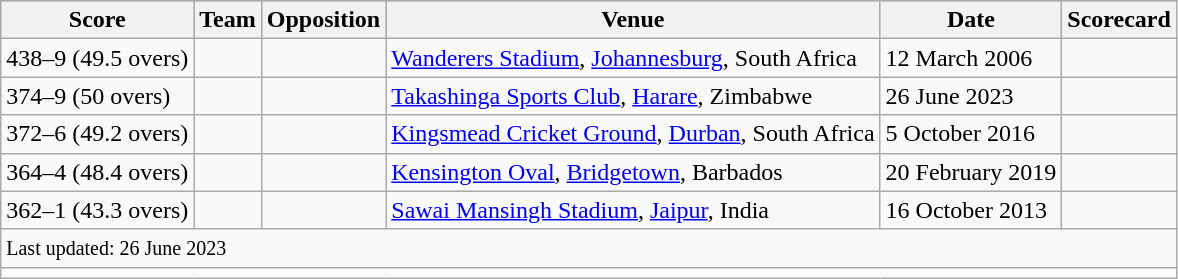<table class="wikitable plainrowheaders sortable">
<tr style="background:#9cf;">
<th>Score</th>
<th>Team</th>
<th>Opposition</th>
<th>Venue</th>
<th>Date</th>
<th>Scorecard</th>
</tr>
<tr>
<td>438–9 (49.5 overs)</td>
<td></td>
<td></td>
<td><a href='#'>Wanderers Stadium</a>, <a href='#'>Johannesburg</a>, South Africa</td>
<td>12 March 2006</td>
<td></td>
</tr>
<tr>
<td>374–9 (50 overs)</td>
<td></td>
<td></td>
<td><a href='#'>Takashinga Sports Club</a>, <a href='#'>Harare</a>, Zimbabwe</td>
<td>26 June 2023</td>
<td></td>
</tr>
<tr>
<td>372–6 (49.2 overs)</td>
<td></td>
<td></td>
<td><a href='#'>Kingsmead Cricket Ground</a>, <a href='#'>Durban</a>, South Africa</td>
<td>5 October 2016</td>
<td></td>
</tr>
<tr>
<td>364–4 (48.4 overs)</td>
<td></td>
<td></td>
<td><a href='#'>Kensington Oval</a>, <a href='#'>Bridgetown</a>, Barbados</td>
<td>20 February 2019</td>
<td></td>
</tr>
<tr>
<td>362–1 (43.3 overs)</td>
<td></td>
<td></td>
<td><a href='#'>Sawai Mansingh Stadium</a>, <a href='#'>Jaipur</a>, India</td>
<td>16 October 2013</td>
<td></td>
</tr>
<tr class=sortbottom>
<td colspan=6><small>Last updated: 26 June 2023</small></td>
</tr>
<tr>
<td colspan=6></td>
</tr>
</table>
